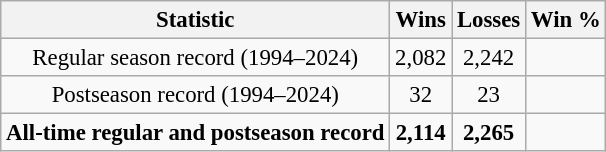<table class="wikitable" style="text-align:center; font-size:95%">
<tr>
<th rowspan=1>Statistic</th>
<th rowspan=1>Wins</th>
<th rowspan=1>Losses</th>
<th rowspan=1>Win %</th>
</tr>
<tr>
<td>Regular season record (1994–2024)</td>
<td>2,082</td>
<td>2,242</td>
<td></td>
</tr>
<tr>
<td>Postseason record (1994–2024)</td>
<td>32</td>
<td>23</td>
<td></td>
</tr>
<tr>
<td><strong>All-time regular and postseason record</strong></td>
<td><strong>2,114</strong></td>
<td><strong>2,265</strong></td>
<td><strong></strong></td>
</tr>
</table>
